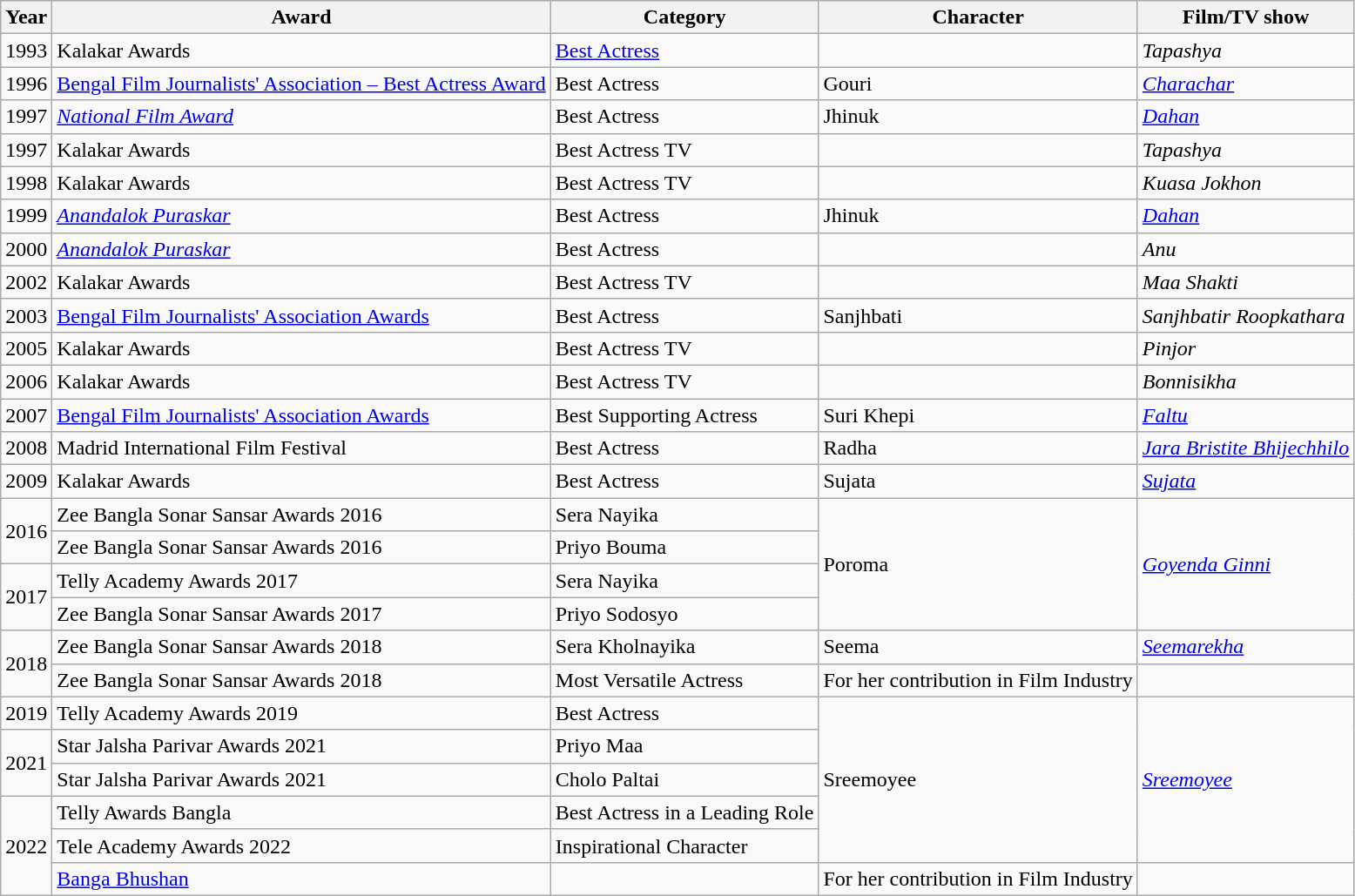<table class="wikitable sortable">
<tr>
<th>Year</th>
<th>Award</th>
<th>Category</th>
<th>Character</th>
<th>Film/TV show</th>
</tr>
<tr>
<td>1993</td>
<td>Kalakar Awards</td>
<td><a href='#'>Best Actress</a></td>
<td></td>
<td><em>Tapashya</em></td>
</tr>
<tr>
<td>1996</td>
<td><a href='#'>Bengal Film Journalists' Association – Best Actress Award</a></td>
<td>Best Actress</td>
<td>Gouri</td>
<td><em><a href='#'>Charachar</a></em></td>
</tr>
<tr>
<td>1997</td>
<td><em><a href='#'>National Film Award</a></em></td>
<td>Best Actress</td>
<td>Jhinuk</td>
<td><em><a href='#'>Dahan</a></em></td>
</tr>
<tr>
<td>1997</td>
<td>Kalakar Awards</td>
<td>Best Actress TV</td>
<td></td>
<td><em>Tapashya</em></td>
</tr>
<tr>
<td>1998</td>
<td>Kalakar Awards</td>
<td>Best Actress TV</td>
<td></td>
<td><em>Kuasa Jokhon</em></td>
</tr>
<tr>
<td>1999</td>
<td><em><a href='#'>Anandalok Puraskar</a></em></td>
<td>Best Actress</td>
<td>Jhinuk</td>
<td><em><a href='#'>Dahan</a></em></td>
</tr>
<tr>
<td>2000</td>
<td><em><a href='#'>Anandalok Puraskar</a></em></td>
<td>Best Actress</td>
<td></td>
<td><em>Anu</em></td>
</tr>
<tr>
<td>2002</td>
<td>Kalakar Awards</td>
<td>Best Actress TV</td>
<td></td>
<td><em>Maa Shakti</em></td>
</tr>
<tr>
<td>2003</td>
<td><a href='#'>Bengal Film Journalists' Association Awards</a></td>
<td>Best Actress</td>
<td>Sanjhbati</td>
<td><em>Sanjhbatir Roopkathara</em></td>
</tr>
<tr>
<td>2005</td>
<td>Kalakar Awards</td>
<td>Best Actress TV</td>
<td></td>
<td><em>Pinjor</em></td>
</tr>
<tr>
<td>2006</td>
<td>Kalakar Awards</td>
<td>Best Actress TV</td>
<td></td>
<td><em>Bonnisikha</em></td>
</tr>
<tr>
<td>2007</td>
<td><a href='#'>Bengal Film Journalists' Association Awards</a></td>
<td>Best Supporting Actress</td>
<td>Suri Khepi</td>
<td><em><a href='#'>Faltu</a></em></td>
</tr>
<tr>
<td>2008</td>
<td>Madrid International Film Festival</td>
<td>Best Actress</td>
<td>Radha</td>
<td><em><a href='#'>Jara Bristite Bhijechhilo</a></em></td>
</tr>
<tr>
<td>2009</td>
<td>Kalakar Awards</td>
<td>Best Actress</td>
<td>Sujata</td>
<td><em><a href='#'>Sujata</a></em></td>
</tr>
<tr>
<td rowspan="2">2016</td>
<td>Zee Bangla Sonar Sansar Awards 2016</td>
<td>Sera Nayika</td>
<td rowspan="4">Poroma</td>
<td rowspan="4"><em><a href='#'>Goyenda Ginni</a></em></td>
</tr>
<tr>
<td>Zee Bangla Sonar Sansar Awards 2016</td>
<td>Priyo Bouma</td>
</tr>
<tr>
<td rowspan="2">2017</td>
<td>Telly Academy Awards 2017</td>
<td>Sera Nayika</td>
</tr>
<tr>
<td>Zee Bangla Sonar Sansar Awards 2017</td>
<td>Priyo Sodosyo</td>
</tr>
<tr>
<td rowspan="2">2018</td>
<td>Zee Bangla Sonar Sansar Awards 2018</td>
<td>Sera Kholnayika</td>
<td>Seema</td>
<td><em><a href='#'>Seemarekha</a></em></td>
</tr>
<tr>
<td>Zee Bangla Sonar Sansar Awards 2018</td>
<td>Most Versatile Actress</td>
<td>For  her contribution in Film Industry</td>
<td></td>
</tr>
<tr>
<td>2019</td>
<td>Telly Academy Awards 2019</td>
<td>Best Actress</td>
<td rowspan="5">Sreemoyee</td>
<td rowspan="5"><em><a href='#'>Sreemoyee</a></em></td>
</tr>
<tr>
<td rowspan="2">2021</td>
<td>Star Jalsha Parivar Awards 2021</td>
<td>Priyo Maa</td>
</tr>
<tr>
<td>Star Jalsha Parivar Awards 2021</td>
<td>Cholo Paltai</td>
</tr>
<tr>
<td rowspan="3">2022</td>
<td>Telly Awards Bangla</td>
<td>Best Actress in a Leading Role</td>
</tr>
<tr>
<td>Tele Academy Awards 2022</td>
<td>Inspirational Character</td>
</tr>
<tr>
<td><a href='#'>Banga Bhushan</a></td>
<td></td>
<td>For  her contribution in Film Industry</td>
<td></td>
</tr>
</table>
